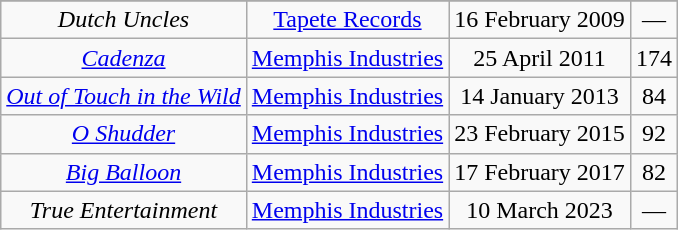<table class="wikitable" style="text-align:center;">
<tr>
</tr>
<tr>
<td><em>Dutch Uncles</em></td>
<td><a href='#'>Tapete Records</a></td>
<td>16 February 2009</td>
<td>—</td>
</tr>
<tr>
<td><em><a href='#'>Cadenza</a></em></td>
<td><a href='#'>Memphis Industries</a></td>
<td>25 April 2011</td>
<td>174</td>
</tr>
<tr>
<td><em><a href='#'>Out of Touch in the Wild</a></em></td>
<td><a href='#'>Memphis Industries</a></td>
<td>14 January 2013</td>
<td>84</td>
</tr>
<tr>
<td><em><a href='#'>O Shudder</a></em></td>
<td><a href='#'>Memphis Industries</a></td>
<td>23 February 2015</td>
<td>92</td>
</tr>
<tr>
<td><em><a href='#'>Big Balloon</a></em></td>
<td><a href='#'>Memphis Industries</a></td>
<td>17 February 2017</td>
<td>82</td>
</tr>
<tr>
<td><em>True Entertainment</em></td>
<td><a href='#'>Memphis Industries</a></td>
<td>10 March 2023</td>
<td>—</td>
</tr>
</table>
